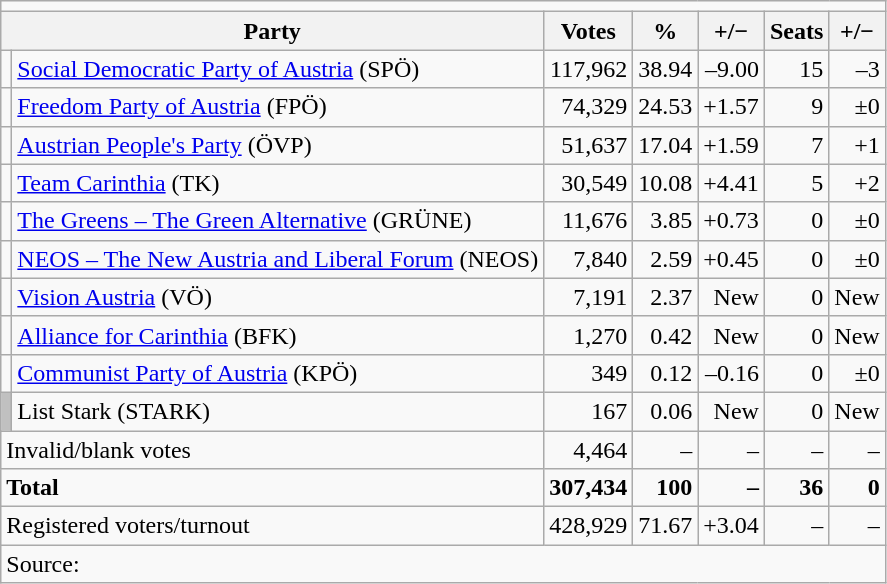<table class=wikitable style=text-align:right>
<tr>
<td align=center colspan=7></td>
</tr>
<tr>
<th colspan=2>Party</th>
<th>Votes</th>
<th>%</th>
<th>+/−</th>
<th>Seats</th>
<th>+/−</th>
</tr>
<tr>
<td bgcolor=></td>
<td align=left><a href='#'>Social Democratic Party of Austria</a> (SPÖ)</td>
<td>117,962</td>
<td>38.94</td>
<td>–9.00</td>
<td>15</td>
<td>–3</td>
</tr>
<tr>
<td bgcolor=></td>
<td align=left><a href='#'>Freedom Party of Austria</a> (FPÖ)</td>
<td>74,329</td>
<td>24.53</td>
<td>+1.57</td>
<td>9</td>
<td>±0</td>
</tr>
<tr>
<td bgcolor=></td>
<td align=left><a href='#'>Austrian People's Party</a> (ÖVP)</td>
<td>51,637</td>
<td>17.04</td>
<td>+1.59</td>
<td>7</td>
<td>+1</td>
</tr>
<tr>
<td bgcolor=></td>
<td align=left><a href='#'>Team Carinthia</a> (TK)</td>
<td>30,549</td>
<td>10.08</td>
<td>+4.41</td>
<td>5</td>
<td>+2</td>
</tr>
<tr>
<td bgcolor=></td>
<td align=left><a href='#'>The Greens – The Green Alternative</a> (GRÜNE)</td>
<td>11,676</td>
<td>3.85</td>
<td>+0.73</td>
<td>0</td>
<td>±0</td>
</tr>
<tr>
<td bgcolor=></td>
<td align=left><a href='#'>NEOS – The New Austria and Liberal Forum</a> (NEOS)</td>
<td>7,840</td>
<td>2.59</td>
<td>+0.45</td>
<td>0</td>
<td>±0</td>
</tr>
<tr>
<td bgcolor=></td>
<td align=left><a href='#'>Vision Austria</a> (VÖ)</td>
<td>7,191</td>
<td>2.37</td>
<td>New</td>
<td>0</td>
<td>New</td>
</tr>
<tr>
<td bgcolor=></td>
<td align=left><a href='#'>Alliance for Carinthia</a> (BFK)</td>
<td>1,270</td>
<td>0.42</td>
<td>New</td>
<td>0</td>
<td>New</td>
</tr>
<tr>
<td bgcolor=></td>
<td align=left><a href='#'>Communist Party of Austria</a> (KPÖ)</td>
<td>349</td>
<td>0.12</td>
<td>–0.16</td>
<td>0</td>
<td>±0</td>
</tr>
<tr>
<td bgcolor=C0C0C0></td>
<td align=left>List Stark (STARK)</td>
<td>167</td>
<td>0.06</td>
<td>New</td>
<td>0</td>
<td>New</td>
</tr>
<tr>
<td colspan=2 align=left>Invalid/blank votes</td>
<td>4,464</td>
<td>–</td>
<td>–</td>
<td>–</td>
<td>–</td>
</tr>
<tr>
<td colspan=2 align=left><strong>Total</strong></td>
<td><strong>307,434</strong></td>
<td><strong>100</strong></td>
<td><strong>–</strong></td>
<td><strong>36</strong></td>
<td><strong>0</strong></td>
</tr>
<tr>
<td align=left colspan=2>Registered voters/turnout</td>
<td>428,929</td>
<td>71.67</td>
<td>+3.04</td>
<td>–</td>
<td>–</td>
</tr>
<tr>
<td align=left colspan=8>Source:  </td>
</tr>
</table>
